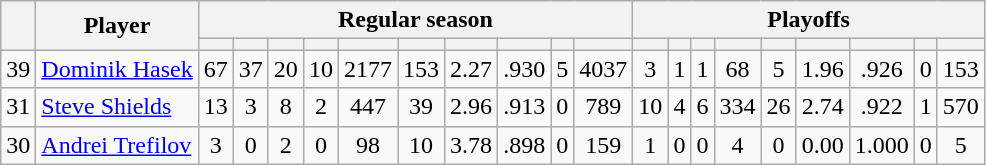<table class="wikitable plainrowheaders" style="text-align:center;">
<tr>
<th scope="col" rowspan="2"></th>
<th scope="col" rowspan="2">Player</th>
<th scope=colgroup colspan=10>Regular season</th>
<th scope=colgroup colspan=9>Playoffs</th>
</tr>
<tr>
<th scope="col"></th>
<th scope="col"></th>
<th scope="col"></th>
<th scope="col"></th>
<th scope="col"></th>
<th scope="col"></th>
<th scope="col"></th>
<th scope="col"></th>
<th scope="col"></th>
<th scope="col"></th>
<th scope="col"></th>
<th scope="col"></th>
<th scope="col"></th>
<th scope="col"></th>
<th scope="col"></th>
<th scope="col"></th>
<th scope="col"></th>
<th scope="col"></th>
<th scope="col"></th>
</tr>
<tr>
<td scope="row">39</td>
<td align="left"><a href='#'>Dominik Hasek</a></td>
<td>67</td>
<td>37</td>
<td>20</td>
<td>10</td>
<td>2177</td>
<td>153</td>
<td>2.27</td>
<td>.930</td>
<td>5</td>
<td>4037</td>
<td>3</td>
<td>1</td>
<td>1</td>
<td>68</td>
<td>5</td>
<td>1.96</td>
<td>.926</td>
<td>0</td>
<td>153</td>
</tr>
<tr>
<td scope="row">31</td>
<td align="left"><a href='#'>Steve Shields</a></td>
<td>13</td>
<td>3</td>
<td>8</td>
<td>2</td>
<td>447</td>
<td>39</td>
<td>2.96</td>
<td>.913</td>
<td>0</td>
<td>789</td>
<td>10</td>
<td>4</td>
<td>6</td>
<td>334</td>
<td>26</td>
<td>2.74</td>
<td>.922</td>
<td>1</td>
<td>570</td>
</tr>
<tr>
<td scope="row">30</td>
<td align="left"><a href='#'>Andrei Trefilov</a></td>
<td>3</td>
<td>0</td>
<td>2</td>
<td>0</td>
<td>98</td>
<td>10</td>
<td>3.78</td>
<td>.898</td>
<td>0</td>
<td>159</td>
<td>1</td>
<td>0</td>
<td>0</td>
<td>4</td>
<td>0</td>
<td>0.00</td>
<td>1.000</td>
<td>0</td>
<td>5</td>
</tr>
</table>
